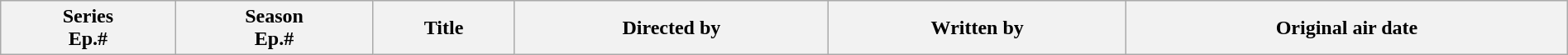<table class="wikitable plainrowheaders" style="width:100%; margin:auto;">
<tr>
<th>Series<br>Ep.#</th>
<th>Season<br>Ep.#</th>
<th>Title</th>
<th>Directed by</th>
<th>Written by</th>
<th>Original air date<br>








</th>
</tr>
</table>
